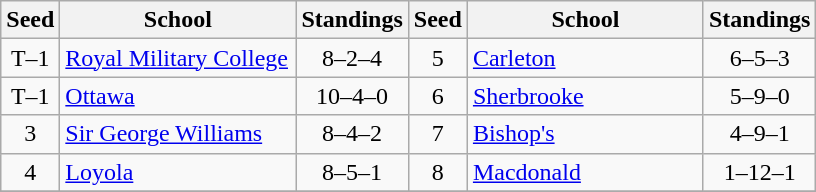<table class="wikitable">
<tr>
<th>Seed</th>
<th style="width:150px">School</th>
<th>Standings</th>
<th>Seed</th>
<th style="width:150px">School</th>
<th>Standings</th>
</tr>
<tr>
<td align=center>T–1</td>
<td><a href='#'>Royal Military College</a></td>
<td align=center>8–2–4</td>
<td align=center>5</td>
<td><a href='#'>Carleton</a></td>
<td align=center>6–5–3</td>
</tr>
<tr>
<td align=center>T–1</td>
<td><a href='#'>Ottawa</a></td>
<td align=center>10–4–0</td>
<td align=center>6</td>
<td><a href='#'>Sherbrooke</a></td>
<td align=center>5–9–0</td>
</tr>
<tr>
<td align=center>3</td>
<td><a href='#'>Sir George Williams</a></td>
<td align=center>8–4–2</td>
<td align=center>7</td>
<td><a href='#'>Bishop's</a></td>
<td align=center>4–9–1</td>
</tr>
<tr>
<td align=center>4</td>
<td><a href='#'>Loyola</a></td>
<td align=center>8–5–1</td>
<td align=center>8</td>
<td><a href='#'>Macdonald</a></td>
<td align=center>1–12–1</td>
</tr>
<tr>
</tr>
</table>
